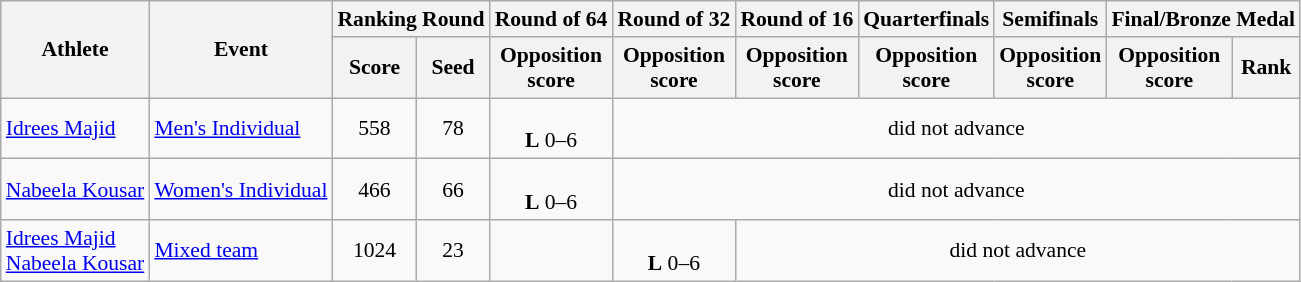<table class=wikitable style="text-align:center; font-size:90%">
<tr>
<th rowspan="2">Athlete</th>
<th rowspan="2">Event</th>
<th colspan="2">Ranking Round</th>
<th>Round of 64</th>
<th>Round of 32</th>
<th>Round of 16</th>
<th>Quarterfinals</th>
<th>Semifinals</th>
<th colspan="2">Final/Bronze Medal</th>
</tr>
<tr>
<th>Score</th>
<th>Seed</th>
<th>Opposition<br> score</th>
<th>Opposition<br> score</th>
<th>Opposition<br> score</th>
<th>Opposition<br> score</th>
<th>Opposition<br> score</th>
<th>Opposition<br> score</th>
<th>Rank</th>
</tr>
<tr>
<td align=left><a href='#'>Idrees Majid</a></td>
<td style="text-align:left;" rowspan="1"><a href='#'>Men's Individual</a></td>
<td>558</td>
<td>78</td>
<td><br><strong>L</strong> 0–6</td>
<td colspan="6">did not advance</td>
</tr>
<tr>
<td align=left><a href='#'>Nabeela Kousar</a></td>
<td style="text-align:left;" rowspan="1"><a href='#'>Women's Individual</a></td>
<td>466</td>
<td>66</td>
<td><br><strong>L</strong> 0–6</td>
<td colspan="6">did not advance</td>
</tr>
<tr>
<td align=left><a href='#'>Idrees Majid</a><br><a href='#'>Nabeela Kousar</a></td>
<td style="text-align:left;" rowspan="1"><a href='#'>Mixed team</a></td>
<td>1024</td>
<td>23</td>
<td></td>
<td><br><strong>L</strong> 0–6</td>
<td colspan="5">did not advance</td>
</tr>
</table>
